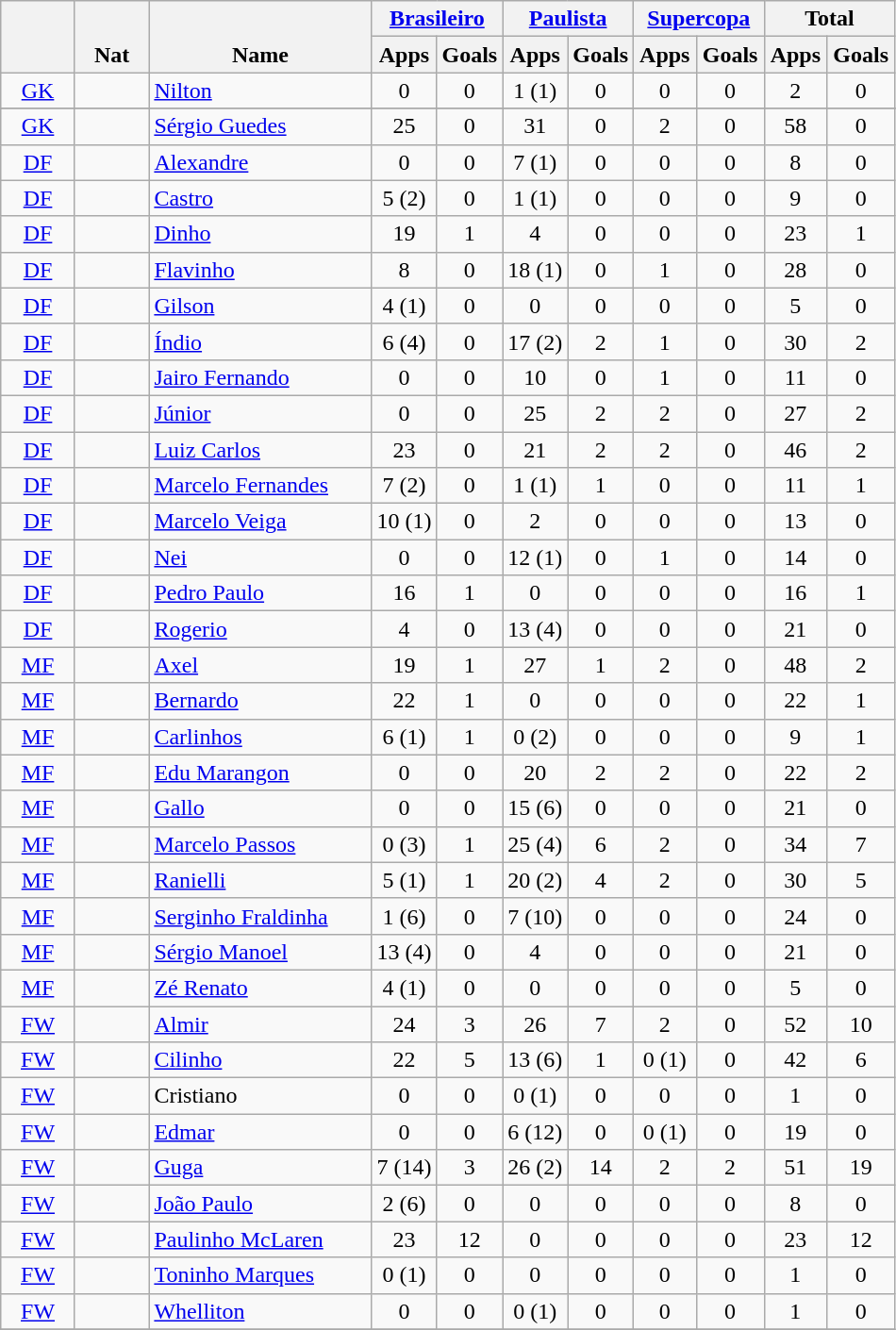<table class="wikitable sortable" style="text-align:center;">
<tr>
<th rowspan="2" width="45" valign="bottom"></th>
<th rowspan="2" width="45" valign="bottom">Nat</th>
<th rowspan="2" width="150" valign="bottom">Name</th>
<th colspan="2" width="85"><a href='#'>Brasileiro</a></th>
<th colspan="2" width="85"><a href='#'>Paulista</a></th>
<th colspan="2" width="85"><a href='#'>Supercopa</a></th>
<th colspan="2" width="85">Total</th>
</tr>
<tr>
<th>Apps</th>
<th>Goals</th>
<th>Apps</th>
<th>Goals</th>
<th>Apps</th>
<th>Goals</th>
<th>Apps</th>
<th>Goals</th>
</tr>
<tr>
<td><a href='#'>GK</a></td>
<td></td>
<td align=left><a href='#'>Nilton</a></td>
<td>0</td>
<td>0</td>
<td>1 (1)</td>
<td>0</td>
<td>0</td>
<td>0</td>
<td>2</td>
<td>0</td>
</tr>
<tr>
</tr>
<tr>
<td><a href='#'>GK</a></td>
<td></td>
<td align=left><a href='#'>Sérgio Guedes</a></td>
<td>25</td>
<td>0</td>
<td>31</td>
<td>0</td>
<td>2</td>
<td>0</td>
<td>58</td>
<td>0</td>
</tr>
<tr>
<td><a href='#'>DF</a></td>
<td></td>
<td align=left><a href='#'>Alexandre</a></td>
<td>0</td>
<td>0</td>
<td>7 (1)</td>
<td>0</td>
<td>0</td>
<td>0</td>
<td>8</td>
<td>0</td>
</tr>
<tr>
<td><a href='#'>DF</a></td>
<td></td>
<td align=left><a href='#'>Castro</a></td>
<td>5 (2)</td>
<td>0</td>
<td>1 (1)</td>
<td>0</td>
<td>0</td>
<td>0</td>
<td>9</td>
<td>0</td>
</tr>
<tr>
<td><a href='#'>DF</a></td>
<td></td>
<td align=left><a href='#'>Dinho</a></td>
<td>19</td>
<td>1</td>
<td>4</td>
<td>0</td>
<td>0</td>
<td>0</td>
<td>23</td>
<td>1</td>
</tr>
<tr>
<td><a href='#'>DF</a></td>
<td></td>
<td align=left><a href='#'>Flavinho</a></td>
<td>8</td>
<td>0</td>
<td>18 (1)</td>
<td>0</td>
<td>1</td>
<td>0</td>
<td>28</td>
<td>0</td>
</tr>
<tr>
<td><a href='#'>DF</a></td>
<td></td>
<td align=left><a href='#'>Gilson</a></td>
<td>4 (1)</td>
<td>0</td>
<td>0</td>
<td>0</td>
<td>0</td>
<td>0</td>
<td>5</td>
<td>0</td>
</tr>
<tr>
<td><a href='#'>DF</a></td>
<td></td>
<td align=left><a href='#'>Índio</a></td>
<td>6 (4)</td>
<td>0</td>
<td>17 (2)</td>
<td>2</td>
<td>1</td>
<td>0</td>
<td>30</td>
<td>2</td>
</tr>
<tr>
<td><a href='#'>DF</a></td>
<td></td>
<td align=left><a href='#'>Jairo Fernando</a></td>
<td>0</td>
<td>0</td>
<td>10</td>
<td>0</td>
<td>1</td>
<td>0</td>
<td>11</td>
<td>0</td>
</tr>
<tr>
<td><a href='#'>DF</a></td>
<td></td>
<td align=left><a href='#'>Júnior</a></td>
<td>0</td>
<td>0</td>
<td>25</td>
<td>2</td>
<td>2</td>
<td>0</td>
<td>27</td>
<td>2</td>
</tr>
<tr>
<td><a href='#'>DF</a></td>
<td></td>
<td align=left><a href='#'>Luiz Carlos</a></td>
<td>23</td>
<td>0</td>
<td>21</td>
<td>2</td>
<td>2</td>
<td>0</td>
<td>46</td>
<td>2</td>
</tr>
<tr>
<td><a href='#'>DF</a></td>
<td></td>
<td align=left><a href='#'>Marcelo Fernandes</a></td>
<td>7 (2)</td>
<td>0</td>
<td>1 (1)</td>
<td>1</td>
<td>0</td>
<td>0</td>
<td>11</td>
<td>1</td>
</tr>
<tr>
<td><a href='#'>DF</a></td>
<td></td>
<td align=left><a href='#'>Marcelo Veiga</a></td>
<td>10 (1)</td>
<td>0</td>
<td>2</td>
<td>0</td>
<td>0</td>
<td>0</td>
<td>13</td>
<td>0</td>
</tr>
<tr>
<td><a href='#'>DF</a></td>
<td></td>
<td align=left><a href='#'>Nei</a></td>
<td>0</td>
<td>0</td>
<td>12 (1)</td>
<td>0</td>
<td>1</td>
<td>0</td>
<td>14</td>
<td>0</td>
</tr>
<tr>
<td><a href='#'>DF</a></td>
<td></td>
<td align=left><a href='#'>Pedro Paulo</a></td>
<td>16</td>
<td>1</td>
<td>0</td>
<td>0</td>
<td>0</td>
<td>0</td>
<td>16</td>
<td>1</td>
</tr>
<tr>
<td><a href='#'>DF</a></td>
<td></td>
<td align=left><a href='#'>Rogerio</a></td>
<td>4</td>
<td>0</td>
<td>13 (4)</td>
<td>0</td>
<td>0</td>
<td>0</td>
<td>21</td>
<td>0</td>
</tr>
<tr>
<td><a href='#'>MF</a></td>
<td></td>
<td align=left><a href='#'>Axel</a></td>
<td>19</td>
<td>1</td>
<td>27</td>
<td>1</td>
<td>2</td>
<td>0</td>
<td>48</td>
<td>2</td>
</tr>
<tr>
<td><a href='#'>MF</a></td>
<td></td>
<td align=left><a href='#'>Bernardo</a></td>
<td>22</td>
<td>1</td>
<td>0</td>
<td>0</td>
<td>0</td>
<td>0</td>
<td>22</td>
<td>1</td>
</tr>
<tr>
<td><a href='#'>MF</a></td>
<td></td>
<td align=left><a href='#'>Carlinhos</a></td>
<td>6 (1)</td>
<td>1</td>
<td>0 (2)</td>
<td>0</td>
<td>0</td>
<td>0</td>
<td>9</td>
<td>1</td>
</tr>
<tr>
<td><a href='#'>MF</a></td>
<td></td>
<td align=left><a href='#'>Edu Marangon</a></td>
<td>0</td>
<td>0</td>
<td>20</td>
<td>2</td>
<td>2</td>
<td>0</td>
<td>22</td>
<td>2</td>
</tr>
<tr>
<td><a href='#'>MF</a></td>
<td></td>
<td align=left><a href='#'>Gallo</a></td>
<td>0</td>
<td>0</td>
<td>15 (6)</td>
<td>0</td>
<td>0</td>
<td>0</td>
<td>21</td>
<td>0</td>
</tr>
<tr>
<td><a href='#'>MF</a></td>
<td></td>
<td align=left><a href='#'>Marcelo Passos</a></td>
<td>0 (3)</td>
<td>1</td>
<td>25 (4)</td>
<td>6</td>
<td>2</td>
<td>0</td>
<td>34</td>
<td>7</td>
</tr>
<tr>
<td><a href='#'>MF</a></td>
<td></td>
<td align=left><a href='#'>Ranielli</a></td>
<td>5 (1)</td>
<td>1</td>
<td>20 (2)</td>
<td>4</td>
<td>2</td>
<td>0</td>
<td>30</td>
<td>5</td>
</tr>
<tr>
<td><a href='#'>MF</a></td>
<td></td>
<td align=left><a href='#'>Serginho Fraldinha</a></td>
<td>1 (6)</td>
<td>0</td>
<td>7 (10)</td>
<td>0</td>
<td>0</td>
<td>0</td>
<td>24</td>
<td>0</td>
</tr>
<tr>
<td><a href='#'>MF</a></td>
<td></td>
<td align=left><a href='#'>Sérgio Manoel</a></td>
<td>13 (4)</td>
<td>0</td>
<td>4</td>
<td>0</td>
<td>0</td>
<td>0</td>
<td>21</td>
<td>0</td>
</tr>
<tr>
<td><a href='#'>MF</a></td>
<td></td>
<td align=left><a href='#'>Zé Renato</a></td>
<td>4 (1)</td>
<td>0</td>
<td>0</td>
<td>0</td>
<td>0</td>
<td>0</td>
<td>5</td>
<td>0</td>
</tr>
<tr>
<td><a href='#'>FW</a></td>
<td></td>
<td align=left><a href='#'>Almir</a></td>
<td>24</td>
<td>3</td>
<td>26</td>
<td>7</td>
<td>2</td>
<td>0</td>
<td>52</td>
<td>10</td>
</tr>
<tr>
<td><a href='#'>FW</a></td>
<td></td>
<td align=left><a href='#'>Cilinho</a></td>
<td>22</td>
<td>5</td>
<td>13 (6)</td>
<td>1</td>
<td>0 (1)</td>
<td>0</td>
<td>42</td>
<td>6</td>
</tr>
<tr>
<td><a href='#'>FW</a></td>
<td></td>
<td align=left>Cristiano</td>
<td>0</td>
<td>0</td>
<td>0 (1)</td>
<td>0</td>
<td>0</td>
<td>0</td>
<td>1</td>
<td>0</td>
</tr>
<tr>
<td><a href='#'>FW</a></td>
<td></td>
<td align=left><a href='#'>Edmar</a></td>
<td>0</td>
<td>0</td>
<td>6 (12)</td>
<td>0</td>
<td>0 (1)</td>
<td>0</td>
<td>19</td>
<td>0</td>
</tr>
<tr>
<td><a href='#'>FW</a></td>
<td></td>
<td align=left><a href='#'>Guga</a></td>
<td>7 (14)</td>
<td>3</td>
<td>26 (2)</td>
<td>14</td>
<td>2</td>
<td>2</td>
<td>51</td>
<td>19</td>
</tr>
<tr>
<td><a href='#'>FW</a></td>
<td></td>
<td align=left><a href='#'>João Paulo</a></td>
<td>2 (6)</td>
<td>0</td>
<td>0</td>
<td>0</td>
<td>0</td>
<td>0</td>
<td>8</td>
<td>0</td>
</tr>
<tr>
<td><a href='#'>FW</a></td>
<td></td>
<td align=left><a href='#'>Paulinho McLaren</a></td>
<td>23</td>
<td>12</td>
<td>0</td>
<td>0</td>
<td>0</td>
<td>0</td>
<td>23</td>
<td>12</td>
</tr>
<tr>
<td><a href='#'>FW</a></td>
<td></td>
<td align=left><a href='#'>Toninho Marques</a></td>
<td>0 (1)</td>
<td>0</td>
<td>0</td>
<td>0</td>
<td>0</td>
<td>0</td>
<td>1</td>
<td>0</td>
</tr>
<tr>
<td><a href='#'>FW</a></td>
<td></td>
<td align=left><a href='#'>Whelliton</a></td>
<td>0</td>
<td>0</td>
<td>0 (1)</td>
<td>0</td>
<td>0</td>
<td>0</td>
<td>1</td>
<td>0</td>
</tr>
<tr>
</tr>
</table>
